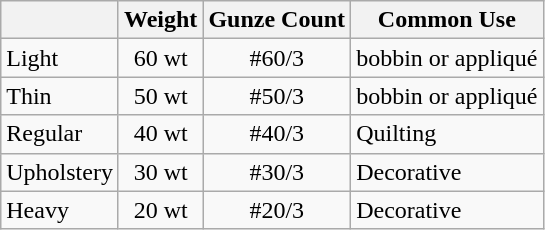<table class="wikitable">
<tr>
<th scope="col"></th>
<th scope="col">Weight</th>
<th style="text-align:center;">Gunze Count</th>
<th scope="col">Common Use</th>
</tr>
<tr>
<td>Light</td>
<td style="text-align:center;">60 wt</td>
<td style="text-align:center;">#60/3</td>
<td>bobbin or appliqué</td>
</tr>
<tr>
<td>Thin</td>
<td style="text-align:center;">50 wt</td>
<td style="text-align:center;">#50/3</td>
<td>bobbin or appliqué</td>
</tr>
<tr>
<td>Regular</td>
<td style="text-align:center;">40 wt</td>
<td style="text-align:center;">#40/3</td>
<td>Quilting</td>
</tr>
<tr>
<td>Upholstery</td>
<td style="text-align:center;">30 wt</td>
<td style="text-align:center;">#30/3</td>
<td>Decorative</td>
</tr>
<tr>
<td>Heavy</td>
<td style="text-align:center;">20 wt</td>
<td style="text-align:center;">#20/3</td>
<td>Decorative</td>
</tr>
</table>
